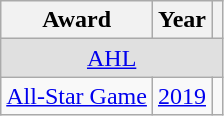<table class="wikitable">
<tr>
<th>Award</th>
<th>Year</th>
<th></th>
</tr>
<tr ALIGN="center" bgcolor="#e0e0e0">
<td colspan="3"><a href='#'>AHL</a></td>
</tr>
<tr>
<td><a href='#'>All-Star Game</a></td>
<td><a href='#'>2019</a></td>
<td></td>
</tr>
</table>
